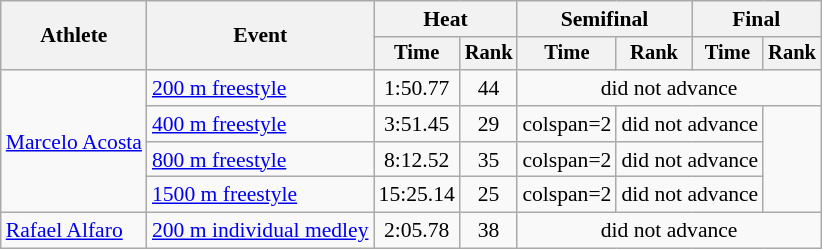<table class=wikitable style="font-size:90%">
<tr>
<th rowspan="2">Athlete</th>
<th rowspan="2">Event</th>
<th colspan="2">Heat</th>
<th colspan="2">Semifinal</th>
<th colspan="2">Final</th>
</tr>
<tr style="font-size:95%">
<th>Time</th>
<th>Rank</th>
<th>Time</th>
<th>Rank</th>
<th>Time</th>
<th>Rank</th>
</tr>
<tr align=center>
<td align=left rowspan=4><a href='#'>Marcelo Acosta</a></td>
<td align=left><a href='#'>200 m freestyle</a></td>
<td>1:50.77</td>
<td>44</td>
<td colspan=4>did not advance</td>
</tr>
<tr align=center>
<td align=left><a href='#'>400 m freestyle</a></td>
<td>3:51.45</td>
<td>29</td>
<td>colspan=2 </td>
<td colspan=2>did not advance</td>
</tr>
<tr align=center>
<td align=left><a href='#'>800 m freestyle</a></td>
<td>8:12.52</td>
<td>35</td>
<td>colspan=2 </td>
<td colspan=2>did not advance</td>
</tr>
<tr align=center>
<td align=left><a href='#'>1500 m freestyle</a></td>
<td>15:25.14</td>
<td>25</td>
<td>colspan=2 </td>
<td colspan=2>did not advance</td>
</tr>
<tr align=center>
<td align=left><a href='#'>Rafael Alfaro</a></td>
<td align=left><a href='#'>200 m individual medley</a></td>
<td>2:05.78</td>
<td>38</td>
<td colspan=4>did not advance</td>
</tr>
</table>
